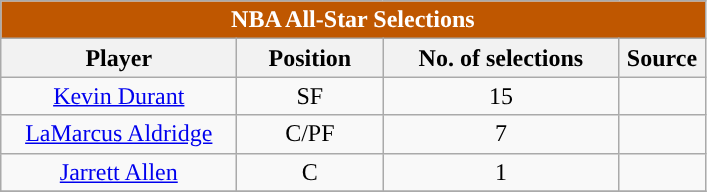<table class="wikitable" style="text-align:center">
<tr>
<td colspan="5" style= "background: #BF5700; color:white"><strong>NBA All-Star Selections</strong></td>
</tr>
<tr>
<th style="width:150px; ">Player</th>
<th style="width:90px; ">Position</th>
<th style="width:150px; ">No. of selections</th>
<th style="width:50px; ">Source</th>
</tr>
<tr>
<td><a href='#'>Kevin Durant</a></td>
<td>SF</td>
<td>15</td>
<td></td>
</tr>
<tr>
<td><a href='#'>LaMarcus Aldridge</a></td>
<td>C/PF</td>
<td>7</td>
<td></td>
</tr>
<tr>
<td><a href='#'>Jarrett Allen</a></td>
<td>C</td>
<td>1</td>
<td></td>
</tr>
<tr>
</tr>
</table>
